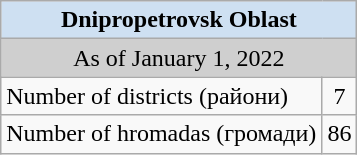<table class="wikitable">
<tr>
<td colspan="2" style="background:#CEE0F2; color:black; text-align:center;"><strong>Dnipropetrovsk Oblast</strong></td>
</tr>
<tr>
<td colspan="2" style="background:#CFCFCF; color:black; text-align:center;">As of January 1, 2022</td>
</tr>
<tr>
<td>Number of districts (райони)</td>
<td align="center">7</td>
</tr>
<tr>
<td>Number of hromadas (громади)</td>
<td align="center">86</td>
</tr>
</table>
